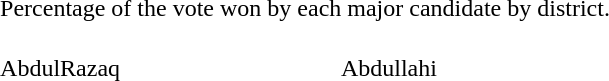<table align=center>
<tr>
<td colspan=2>Percentage of the vote won by each major candidate by district.</td>
</tr>
<tr>
<td><br>AbdulRazaq<br> </td>
<td><br>Abdullahi<br> </td>
</tr>
</table>
